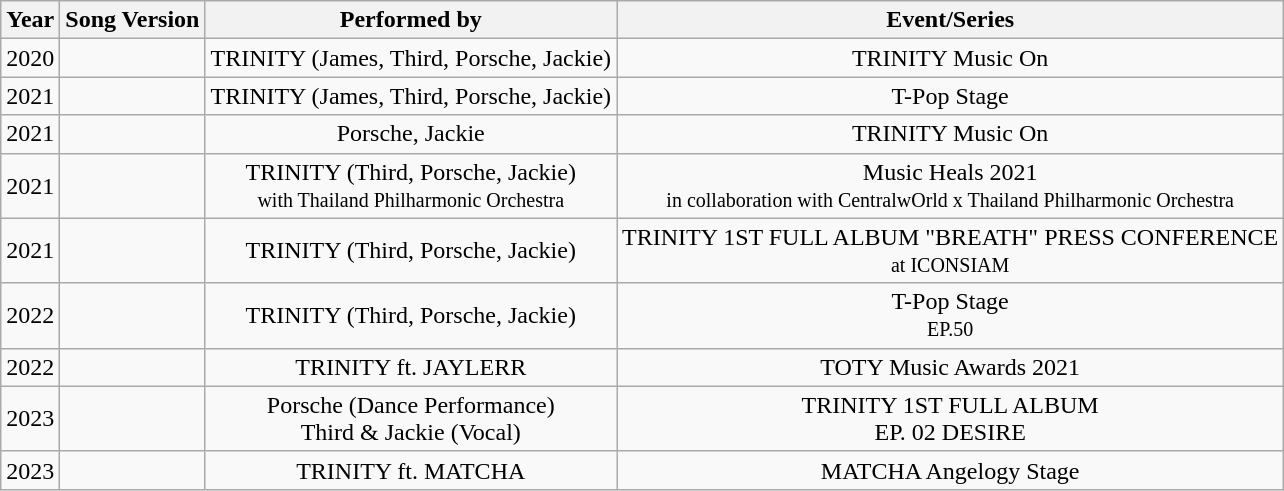<table class="wikitable sortable mw-collapsible mw-collapsed" style="text-align:center;">
<tr>
<th>Year</th>
<th>Song Version</th>
<th>Performed by</th>
<th>Event/Series</th>
</tr>
<tr>
<td>2020</td>
<td></td>
<td>TRINITY (James, Third, Porsche, Jackie)</td>
<td>TRINITY Music On</td>
</tr>
<tr>
<td>2021</td>
<td></td>
<td>TRINITY (James, Third, Porsche, Jackie)</td>
<td>T-Pop Stage</td>
</tr>
<tr>
<td>2021</td>
<td></td>
<td>Porsche, Jackie</td>
<td>TRINITY Music On</td>
</tr>
<tr>
<td>2021</td>
<td></td>
<td>TRINITY (Third, Porsche, Jackie)<br><small>with Thailand Philharmonic Orchestra</small></td>
<td>Music Heals 2021<br><small>in collaboration with CentralwOrld x Thailand Philharmonic Orchestra</small></td>
</tr>
<tr>
<td>2021</td>
<td><br></td>
<td>TRINITY (Third, Porsche, Jackie)</td>
<td>TRINITY 1ST FULL ALBUM "BREATH" PRESS CONFERENCE<br><small>at ICONSIAM</small></td>
</tr>
<tr>
<td>2022</td>
<td><br></td>
<td>TRINITY (Third, Porsche, Jackie)</td>
<td>T-Pop Stage<br><small>EP.50</small></td>
</tr>
<tr>
<td>2022</td>
<td></td>
<td>TRINITY ft. JAYLERR</td>
<td>TOTY Music Awards 2021</td>
</tr>
<tr>
<td>2023</td>
<td></td>
<td>Porsche (Dance Performance)<br>Third & Jackie (Vocal)</td>
<td>TRINITY 1ST FULL ALBUM<br>EP. 02 DESIRE</td>
</tr>
<tr>
<td>2023</td>
<td></td>
<td>TRINITY ft. MATCHA</td>
<td>MATCHA Angelogy Stage</td>
</tr>
</table>
